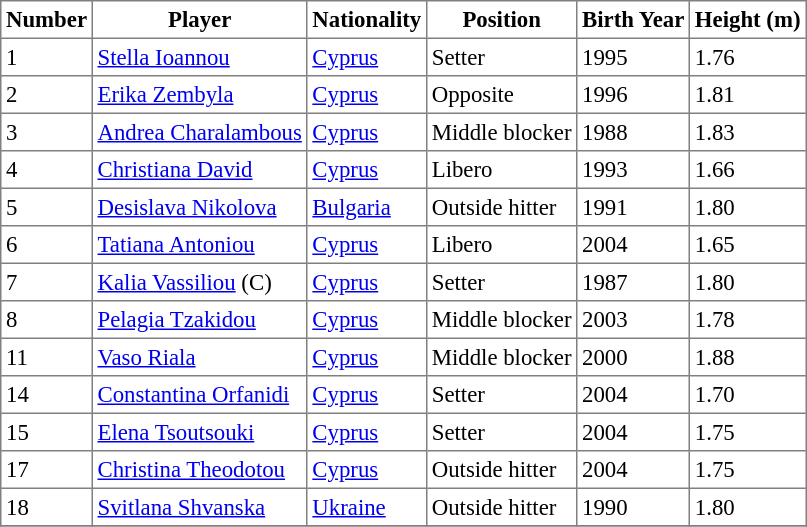<table bgcolor="white" cellpadding="3" cellspacing="0" border="1" style="font-size: 95%; border: gray solid 1px; border-collapse: collapse;">
<tr bgcolor="white">
<td align=center><strong>Number</strong></td>
<td align=center><strong>Player</strong></td>
<td align=center><strong>Nationality</strong></td>
<td align=center><strong>Position</strong></td>
<td align=center><strong>Birth Year</strong></td>
<td align=center><strong>Height (m)</strong></td>
</tr>
<tr align=left>
<td>1</td>
<td><a href='#'>Stella Ioannou</a></td>
<td> <a href='#'>Cyprus</a></td>
<td>Setter</td>
<td>1995</td>
<td>1.76</td>
</tr>
<tr align="left">
<td>2</td>
<td><a href='#'>Erika Zembyla</a></td>
<td> <a href='#'>Cyprus</a></td>
<td>Opposite</td>
<td>1996</td>
<td>1.81</td>
</tr>
<tr align="left">
<td>3</td>
<td><a href='#'>Andrea Charalambous</a></td>
<td> <a href='#'>Cyprus</a></td>
<td>Middle blocker</td>
<td>1988</td>
<td>1.83</td>
</tr>
<tr align="left">
<td>4</td>
<td><a href='#'>Christiana David</a></td>
<td> <a href='#'>Cyprus</a></td>
<td>Libero</td>
<td>1993</td>
<td>1.66</td>
</tr>
<tr align="left">
<td>5</td>
<td><a href='#'>Desislava Nikolova</a></td>
<td> <a href='#'>Bulgaria</a></td>
<td>Outside hitter</td>
<td>1991</td>
<td>1.80</td>
</tr>
<tr align="left">
<td>6</td>
<td><a href='#'>Tatiana Antoniou</a></td>
<td> <a href='#'>Cyprus</a></td>
<td>Libero</td>
<td>2004</td>
<td>1.65</td>
</tr>
<tr align="left">
<td>7</td>
<td><a href='#'>Kalia Vassiliou</a> (C)</td>
<td> <a href='#'>Cyprus</a></td>
<td>Setter</td>
<td>1987</td>
<td>1.80</td>
</tr>
<tr align="left">
<td>8</td>
<td><a href='#'>Pelagia Tzakidou</a></td>
<td> <a href='#'>Cyprus</a></td>
<td>Middle blocker</td>
<td>2003</td>
<td>1.78</td>
</tr>
<tr align="left">
<td>11</td>
<td><a href='#'>Vaso Riala</a></td>
<td> <a href='#'>Cyprus</a></td>
<td>Middle blocker</td>
<td>2000</td>
<td>1.88</td>
</tr>
<tr align="left">
<td>14</td>
<td><a href='#'>Constantina Orfanidi</a></td>
<td> <a href='#'>Cyprus</a></td>
<td>Setter</td>
<td>2004</td>
<td>1.70</td>
</tr>
<tr align="left">
<td>15</td>
<td><a href='#'>Elena Tsoutsouki</a></td>
<td> <a href='#'>Cyprus</a></td>
<td>Setter</td>
<td>2004</td>
<td>1.75</td>
</tr>
<tr align="left">
<td>17</td>
<td><a href='#'>Christina Theodotou</a></td>
<td> <a href='#'>Cyprus</a></td>
<td>Outside hitter</td>
<td>2004</td>
<td>1.75</td>
</tr>
<tr align="left">
<td>18</td>
<td><a href='#'>Svitlana Shvanska</a></td>
<td> <a href='#'>Ukraine</a></td>
<td>Outside hitter</td>
<td>1990</td>
<td>1.80</td>
</tr>
<tr align="left">
</tr>
</table>
